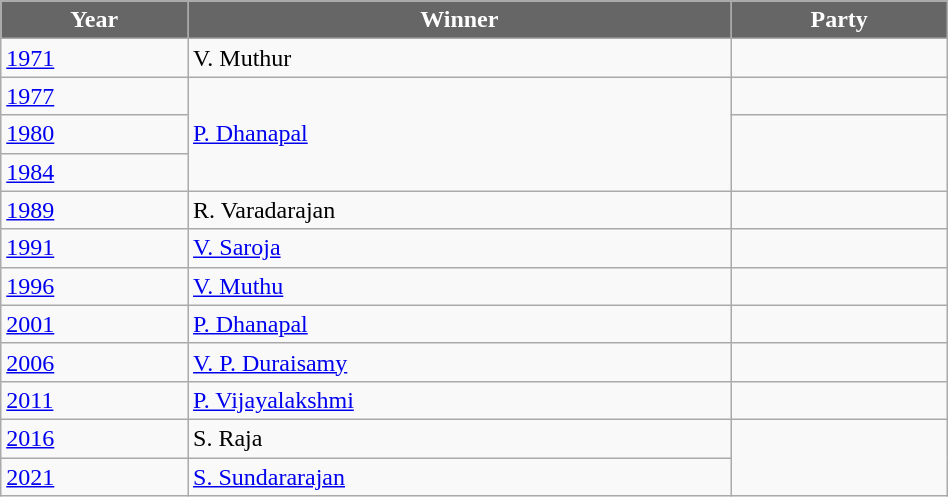<table class="wikitable sortable" width="50%">
<tr>
<th style="background-color:#666666; color:white">Year</th>
<th style="background-color:#666666; color:white">Winner</th>
<th style="background-color:#666666; color:white" colspan="2">Party</th>
</tr>
<tr>
<td><a href='#'>1971</a></td>
<td>V. Muthur</td>
<td></td>
</tr>
<tr>
<td><a href='#'>1977</a></td>
<td rowspan=3><a href='#'>P. Dhanapal</a></td>
<td></td>
</tr>
<tr>
<td><a href='#'>1980</a></td>
</tr>
<tr>
<td><a href='#'>1984</a></td>
</tr>
<tr>
<td><a href='#'>1989</a></td>
<td>R. Varadarajan</td>
<td></td>
</tr>
<tr>
<td><a href='#'>1991</a></td>
<td><a href='#'>V. Saroja</a></td>
<td></td>
</tr>
<tr>
<td><a href='#'>1996</a></td>
<td><a href='#'>V. Muthu</a></td>
<td></td>
</tr>
<tr>
<td><a href='#'>2001</a></td>
<td><a href='#'>P. Dhanapal</a></td>
<td></td>
</tr>
<tr>
<td><a href='#'>2006</a></td>
<td><a href='#'>V. P. Duraisamy</a></td>
<td></td>
</tr>
<tr>
<td><a href='#'>2011</a></td>
<td><a href='#'>P. Vijayalakshmi</a></td>
<td></td>
</tr>
<tr>
<td><a href='#'>2016</a></td>
<td>S. Raja</td>
</tr>
<tr>
<td><a href='#'>2021</a></td>
<td><a href='#'>S. Sundararajan</a></td>
</tr>
</table>
